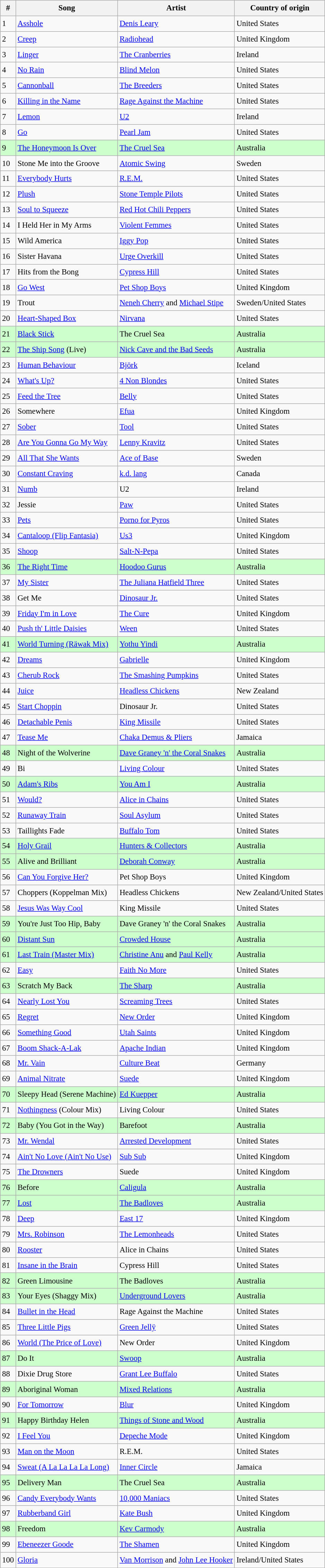<table class="wikitable sortable" style="font-size:0.95em;line-height:1.5em;">
<tr>
<th>#</th>
<th>Song</th>
<th>Artist</th>
<th>Country of origin</th>
</tr>
<tr>
<td>1</td>
<td><a href='#'>Asshole</a></td>
<td><a href='#'>Denis Leary</a></td>
<td>United States</td>
</tr>
<tr>
<td>2</td>
<td><a href='#'>Creep</a></td>
<td><a href='#'>Radiohead</a></td>
<td>United Kingdom</td>
</tr>
<tr hjkhk>
<td>3</td>
<td><a href='#'>Linger</a></td>
<td><a href='#'>The Cranberries</a></td>
<td>Ireland</td>
</tr>
<tr>
<td>4</td>
<td><a href='#'>No Rain</a></td>
<td><a href='#'>Blind Melon</a></td>
<td>United States</td>
</tr>
<tr>
<td>5</td>
<td><a href='#'>Cannonball</a></td>
<td><a href='#'>The Breeders</a></td>
<td>United States</td>
</tr>
<tr>
<td>6</td>
<td><a href='#'>Killing in the Name</a></td>
<td><a href='#'>Rage Against the Machine</a></td>
<td>United States</td>
</tr>
<tr>
<td>7</td>
<td><a href='#'>Lemon</a></td>
<td><a href='#'>U2</a></td>
<td>Ireland</td>
</tr>
<tr>
<td>8</td>
<td><a href='#'>Go</a></td>
<td><a href='#'>Pearl Jam</a></td>
<td>United States</td>
</tr>
<tr style="background:#ccffcc">
<td>9</td>
<td><a href='#'>The Honeymoon Is Over</a></td>
<td><a href='#'>The Cruel Sea</a></td>
<td>Australia</td>
</tr>
<tr>
<td>10</td>
<td>Stone Me into the Groove</td>
<td><a href='#'>Atomic Swing</a></td>
<td>Sweden</td>
</tr>
<tr>
<td>11</td>
<td><a href='#'>Everybody Hurts</a></td>
<td><a href='#'>R.E.M.</a></td>
<td>United States</td>
</tr>
<tr>
<td>12</td>
<td><a href='#'>Plush</a></td>
<td><a href='#'>Stone Temple Pilots</a></td>
<td>United States</td>
</tr>
<tr>
<td>13</td>
<td><a href='#'>Soul to Squeeze</a></td>
<td><a href='#'>Red Hot Chili Peppers</a></td>
<td>United States</td>
</tr>
<tr>
<td>14</td>
<td>I Held Her in My Arms</td>
<td><a href='#'>Violent Femmes</a></td>
<td>United States</td>
</tr>
<tr>
<td>15</td>
<td>Wild America</td>
<td><a href='#'>Iggy Pop</a></td>
<td>United States</td>
</tr>
<tr>
<td>16</td>
<td>Sister Havana</td>
<td><a href='#'>Urge Overkill</a></td>
<td>United States</td>
</tr>
<tr>
<td>17</td>
<td>Hits from the Bong</td>
<td><a href='#'>Cypress Hill</a></td>
<td>United States</td>
</tr>
<tr>
<td>18</td>
<td><a href='#'>Go West</a></td>
<td><a href='#'>Pet Shop Boys</a></td>
<td>United Kingdom</td>
</tr>
<tr>
<td>19</td>
<td>Trout</td>
<td><a href='#'>Neneh Cherry</a> and <a href='#'>Michael Stipe</a></td>
<td>Sweden/United States</td>
</tr>
<tr>
<td>20</td>
<td><a href='#'>Heart-Shaped Box</a></td>
<td><a href='#'>Nirvana</a></td>
<td>United States</td>
</tr>
<tr style="background:#ccffcc">
<td>21</td>
<td><a href='#'>Black Stick</a></td>
<td>The Cruel Sea</td>
<td>Australia</td>
</tr>
<tr style="background:#ccffcc">
<td>22</td>
<td><a href='#'>The Ship Song</a> (Live)</td>
<td><a href='#'>Nick Cave and the Bad Seeds</a></td>
<td>Australia</td>
</tr>
<tr>
<td>23</td>
<td><a href='#'>Human Behaviour</a></td>
<td><a href='#'>Björk</a></td>
<td>Iceland</td>
</tr>
<tr>
<td>24</td>
<td><a href='#'>What's Up?</a></td>
<td><a href='#'>4 Non Blondes</a></td>
<td>United States</td>
</tr>
<tr>
<td>25</td>
<td><a href='#'>Feed the Tree</a></td>
<td><a href='#'>Belly</a></td>
<td>United States</td>
</tr>
<tr>
<td>26</td>
<td>Somewhere</td>
<td><a href='#'>Efua</a></td>
<td>United Kingdom</td>
</tr>
<tr>
<td>27</td>
<td><a href='#'>Sober</a></td>
<td><a href='#'>Tool</a></td>
<td>United States</td>
</tr>
<tr>
<td>28</td>
<td><a href='#'>Are You Gonna Go My Way</a></td>
<td><a href='#'>Lenny Kravitz</a></td>
<td>United States</td>
</tr>
<tr>
<td>29</td>
<td><a href='#'>All That She Wants</a></td>
<td><a href='#'>Ace of Base</a></td>
<td>Sweden</td>
</tr>
<tr>
<td>30</td>
<td><a href='#'>Constant Craving</a></td>
<td><a href='#'>k.d. lang</a></td>
<td>Canada</td>
</tr>
<tr>
<td>31</td>
<td><a href='#'>Numb</a></td>
<td>U2</td>
<td>Ireland</td>
</tr>
<tr>
<td>32</td>
<td>Jessie</td>
<td><a href='#'>Paw</a></td>
<td>United States</td>
</tr>
<tr>
<td>33</td>
<td><a href='#'>Pets</a></td>
<td><a href='#'>Porno for Pyros</a></td>
<td>United States</td>
</tr>
<tr>
<td>34</td>
<td><a href='#'>Cantaloop (Flip Fantasia)</a></td>
<td><a href='#'>Us3</a></td>
<td>United Kingdom</td>
</tr>
<tr>
<td>35</td>
<td><a href='#'>Shoop</a></td>
<td><a href='#'>Salt-N-Pepa</a></td>
<td>United States</td>
</tr>
<tr style="background:#ccffcc">
<td>36</td>
<td><a href='#'>The Right Time</a></td>
<td><a href='#'>Hoodoo Gurus</a></td>
<td>Australia</td>
</tr>
<tr>
<td>37</td>
<td><a href='#'>My Sister</a></td>
<td><a href='#'>The Juliana Hatfield Three</a></td>
<td>United States</td>
</tr>
<tr>
<td>38</td>
<td>Get Me</td>
<td><a href='#'>Dinosaur Jr.</a></td>
<td>United States</td>
</tr>
<tr>
<td>39</td>
<td><a href='#'>Friday I'm in Love</a></td>
<td><a href='#'>The Cure</a></td>
<td>United Kingdom</td>
</tr>
<tr>
<td>40</td>
<td><a href='#'>Push th' Little Daisies</a></td>
<td><a href='#'>Ween</a></td>
<td>United States</td>
</tr>
<tr style="background:#ccffcc">
<td>41</td>
<td><a href='#'>World Turning (Räwak Mix)</a></td>
<td><a href='#'>Yothu Yindi</a></td>
<td>Australia</td>
</tr>
<tr>
<td>42</td>
<td><a href='#'>Dreams</a></td>
<td><a href='#'>Gabrielle</a></td>
<td>United Kingdom</td>
</tr>
<tr>
<td>43</td>
<td><a href='#'>Cherub Rock</a></td>
<td><a href='#'>The Smashing Pumpkins</a></td>
<td>United States</td>
</tr>
<tr>
<td>44</td>
<td><a href='#'>Juice</a></td>
<td><a href='#'>Headless Chickens</a></td>
<td>New Zealand</td>
</tr>
<tr>
<td>45</td>
<td><a href='#'>Start Choppin</a></td>
<td>Dinosaur Jr.</td>
<td>United States</td>
</tr>
<tr>
<td>46</td>
<td><a href='#'>Detachable Penis</a></td>
<td><a href='#'>King Missile</a></td>
<td>United States</td>
</tr>
<tr>
<td>47</td>
<td><a href='#'>Tease Me</a></td>
<td><a href='#'>Chaka Demus & Pliers</a></td>
<td>Jamaica</td>
</tr>
<tr style="background:#ccffcc">
<td>48</td>
<td>Night of the Wolverine</td>
<td><a href='#'>Dave Graney 'n' the Coral Snakes</a></td>
<td>Australia</td>
</tr>
<tr>
<td>49</td>
<td>Bi</td>
<td><a href='#'>Living Colour</a></td>
<td>United States</td>
</tr>
<tr style="background:#ccffcc">
<td>50</td>
<td><a href='#'>Adam's Ribs</a></td>
<td><a href='#'>You Am I</a></td>
<td>Australia</td>
</tr>
<tr>
<td>51</td>
<td><a href='#'>Would?</a></td>
<td><a href='#'>Alice in Chains</a></td>
<td>United States</td>
</tr>
<tr>
<td>52</td>
<td><a href='#'>Runaway Train</a></td>
<td><a href='#'>Soul Asylum</a></td>
<td>United States</td>
</tr>
<tr>
<td>53</td>
<td>Taillights Fade</td>
<td><a href='#'>Buffalo Tom</a></td>
<td>United States</td>
</tr>
<tr style="background:#ccffcc">
<td>54</td>
<td><a href='#'>Holy Grail</a></td>
<td><a href='#'>Hunters & Collectors</a></td>
<td>Australia</td>
</tr>
<tr style="background:#ccffcc">
<td>55</td>
<td>Alive and Brilliant</td>
<td><a href='#'>Deborah Conway</a></td>
<td>Australia</td>
</tr>
<tr>
<td>56</td>
<td><a href='#'>Can You Forgive Her?</a></td>
<td>Pet Shop Boys</td>
<td>United Kingdom</td>
</tr>
<tr>
<td>57</td>
<td>Choppers (Koppelman Mix)</td>
<td>Headless Chickens</td>
<td>New Zealand/United States</td>
</tr>
<tr>
<td>58</td>
<td><a href='#'>Jesus Was Way Cool</a></td>
<td>King Missile</td>
<td>United States</td>
</tr>
<tr style="background:#ccffcc">
<td>59</td>
<td>You're Just Too Hip, Baby</td>
<td>Dave Graney 'n' the Coral Snakes</td>
<td>Australia</td>
</tr>
<tr style="background:#ccffcc">
<td>60</td>
<td><a href='#'>Distant Sun</a></td>
<td><a href='#'>Crowded House</a></td>
<td>Australia</td>
</tr>
<tr style="background:#ccffcc">
<td>61</td>
<td><a href='#'>Last Train (Master Mix)</a></td>
<td><a href='#'>Christine Anu</a> and <a href='#'>Paul Kelly</a></td>
<td>Australia</td>
</tr>
<tr>
<td>62</td>
<td><a href='#'>Easy</a></td>
<td><a href='#'>Faith No More</a></td>
<td>United States</td>
</tr>
<tr style="background:#ccffcc">
<td>63</td>
<td>Scratch My Back</td>
<td><a href='#'>The Sharp</a></td>
<td>Australia</td>
</tr>
<tr>
<td>64</td>
<td><a href='#'>Nearly Lost You</a></td>
<td><a href='#'>Screaming Trees</a></td>
<td>United States</td>
</tr>
<tr>
<td>65</td>
<td><a href='#'>Regret</a></td>
<td><a href='#'>New Order</a></td>
<td>United Kingdom</td>
</tr>
<tr>
<td>66</td>
<td><a href='#'>Something Good</a></td>
<td><a href='#'>Utah Saints</a></td>
<td>United Kingdom</td>
</tr>
<tr>
<td>67</td>
<td><a href='#'>Boom Shack-A-Lak</a></td>
<td><a href='#'>Apache Indian</a></td>
<td>United Kingdom</td>
</tr>
<tr>
<td>68</td>
<td><a href='#'>Mr. Vain</a></td>
<td><a href='#'>Culture Beat</a></td>
<td>Germany</td>
</tr>
<tr>
<td>69</td>
<td><a href='#'>Animal Nitrate</a></td>
<td><a href='#'>Suede</a></td>
<td>United Kingdom</td>
</tr>
<tr style="background:#ccffcc">
<td>70</td>
<td>Sleepy Head (Serene Machine)</td>
<td><a href='#'>Ed Kuepper</a></td>
<td>Australia</td>
</tr>
<tr>
<td>71</td>
<td><a href='#'>Nothingness</a> (Colour Mix)</td>
<td>Living Colour</td>
<td>United States</td>
</tr>
<tr style="background:#ccffcc">
<td>72</td>
<td>Baby (You Got in the Way)</td>
<td>Barefoot</td>
<td>Australia</td>
</tr>
<tr>
<td>73</td>
<td><a href='#'>Mr. Wendal</a></td>
<td><a href='#'>Arrested Development</a></td>
<td>United States</td>
</tr>
<tr>
<td>74</td>
<td><a href='#'>Ain't No Love (Ain't No Use)</a></td>
<td><a href='#'>Sub Sub</a></td>
<td>United Kingdom</td>
</tr>
<tr>
<td>75</td>
<td><a href='#'>The Drowners</a></td>
<td>Suede</td>
<td>United Kingdom</td>
</tr>
<tr style="background:#ccffcc">
<td>76</td>
<td>Before</td>
<td><a href='#'>Caligula</a></td>
<td>Australia</td>
</tr>
<tr style="background:#ccffcc">
<td>77</td>
<td><a href='#'>Lost</a></td>
<td><a href='#'>The Badloves</a></td>
<td>Australia</td>
</tr>
<tr>
<td>78</td>
<td><a href='#'>Deep</a></td>
<td><a href='#'>East 17</a></td>
<td>United Kingdom</td>
</tr>
<tr>
<td>79</td>
<td><a href='#'>Mrs. Robinson</a></td>
<td><a href='#'>The Lemonheads</a></td>
<td>United States</td>
</tr>
<tr>
<td>80</td>
<td><a href='#'>Rooster</a></td>
<td>Alice in Chains</td>
<td>United States</td>
</tr>
<tr>
<td>81</td>
<td><a href='#'>Insane in the Brain</a></td>
<td>Cypress Hill</td>
<td>United States</td>
</tr>
<tr style="background:#ccffcc">
<td>82</td>
<td>Green Limousine</td>
<td>The Badloves</td>
<td>Australia</td>
</tr>
<tr style="background:#ccffcc">
<td>83</td>
<td>Your Eyes (Shaggy Mix)</td>
<td><a href='#'>Underground Lovers</a></td>
<td>Australia</td>
</tr>
<tr>
<td>84</td>
<td><a href='#'>Bullet in the Head</a></td>
<td>Rage Against the Machine</td>
<td>United States</td>
</tr>
<tr>
<td>85</td>
<td><a href='#'>Three Little Pigs</a></td>
<td><a href='#'>Green Jellÿ</a></td>
<td>United States</td>
</tr>
<tr>
<td>86</td>
<td><a href='#'>World (The Price of Love)</a></td>
<td>New Order</td>
<td>United Kingdom</td>
</tr>
<tr style="background:#ccffcc">
<td>87</td>
<td>Do It</td>
<td><a href='#'>Swoop</a></td>
<td>Australia</td>
</tr>
<tr>
<td>88</td>
<td>Dixie Drug Store</td>
<td><a href='#'>Grant Lee Buffalo</a></td>
<td>United States</td>
</tr>
<tr style="background:#ccffcc">
<td>89</td>
<td>Aboriginal Woman</td>
<td><a href='#'>Mixed Relations</a></td>
<td>Australia</td>
</tr>
<tr>
<td>90</td>
<td><a href='#'>For Tomorrow</a></td>
<td><a href='#'>Blur</a></td>
<td>United Kingdom</td>
</tr>
<tr style="background:#ccffcc">
<td>91</td>
<td>Happy Birthday Helen</td>
<td><a href='#'>Things of Stone and Wood</a></td>
<td>Australia</td>
</tr>
<tr>
<td>92</td>
<td><a href='#'>I Feel You</a></td>
<td><a href='#'>Depeche Mode</a></td>
<td>United Kingdom</td>
</tr>
<tr>
<td>93</td>
<td><a href='#'>Man on the Moon</a></td>
<td>R.E.M.</td>
<td>United States</td>
</tr>
<tr>
<td>94</td>
<td><a href='#'>Sweat (A La La La La Long)</a></td>
<td><a href='#'>Inner Circle</a></td>
<td>Jamaica</td>
</tr>
<tr style="background:#ccffcc">
<td>95</td>
<td>Delivery Man</td>
<td>The Cruel Sea</td>
<td>Australia</td>
</tr>
<tr>
<td>96</td>
<td><a href='#'>Candy Everybody Wants</a></td>
<td><a href='#'>10,000 Maniacs</a></td>
<td>United States</td>
</tr>
<tr>
<td>97</td>
<td><a href='#'>Rubberband Girl</a></td>
<td><a href='#'>Kate Bush</a></td>
<td>United Kingdom</td>
</tr>
<tr style="background:#ccffcc">
<td>98</td>
<td>Freedom</td>
<td><a href='#'>Kev Carmody</a></td>
<td>Australia</td>
</tr>
<tr>
<td>99</td>
<td><a href='#'>Ebeneezer Goode</a></td>
<td><a href='#'>The Shamen</a></td>
<td>United Kingdom</td>
</tr>
<tr>
<td>100</td>
<td><a href='#'>Gloria</a></td>
<td><a href='#'>Van Morrison</a> and <a href='#'>John Lee Hooker</a></td>
<td>Ireland/United States</td>
</tr>
</table>
